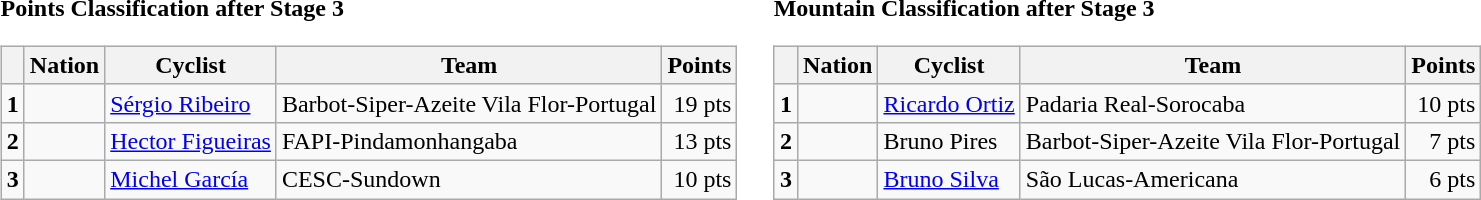<table>
<tr>
<td><strong>Points Classification after Stage 3</strong><br><table class="wikitable">
<tr>
<th></th>
<th>Nation</th>
<th>Cyclist</th>
<th>Team</th>
<th>Points</th>
</tr>
<tr>
<td><strong>1</strong></td>
<td></td>
<td><a href='#'>Sérgio Ribeiro</a></td>
<td>Barbot-Siper-Azeite Vila Flor-Portugal</td>
<td align="right">19 pts</td>
</tr>
<tr>
<td><strong>2</strong></td>
<td></td>
<td><a href='#'>Hector Figueiras</a></td>
<td>FAPI-Pindamonhangaba</td>
<td align="right">13 pts</td>
</tr>
<tr>
<td><strong>3</strong></td>
<td></td>
<td><a href='#'>Michel García</a></td>
<td>CESC-Sundown</td>
<td align="right">10 pts</td>
</tr>
</table>
</td>
<td></td>
<td><strong>Mountain Classification after Stage 3</strong><br><table class="wikitable">
<tr>
<th></th>
<th>Nation</th>
<th>Cyclist</th>
<th>Team</th>
<th>Points</th>
</tr>
<tr>
<td><strong>1</strong></td>
<td></td>
<td><a href='#'>Ricardo Ortiz</a></td>
<td>Padaria Real-Sorocaba</td>
<td align="right">10 pts</td>
</tr>
<tr>
<td><strong>2</strong></td>
<td></td>
<td>Bruno Pires</td>
<td>Barbot-Siper-Azeite Vila Flor-Portugal</td>
<td align="right">7 pts</td>
</tr>
<tr>
<td><strong>3</strong></td>
<td></td>
<td><a href='#'>Bruno Silva</a></td>
<td>São Lucas-Americana</td>
<td align="right">6 pts</td>
</tr>
</table>
</td>
</tr>
</table>
